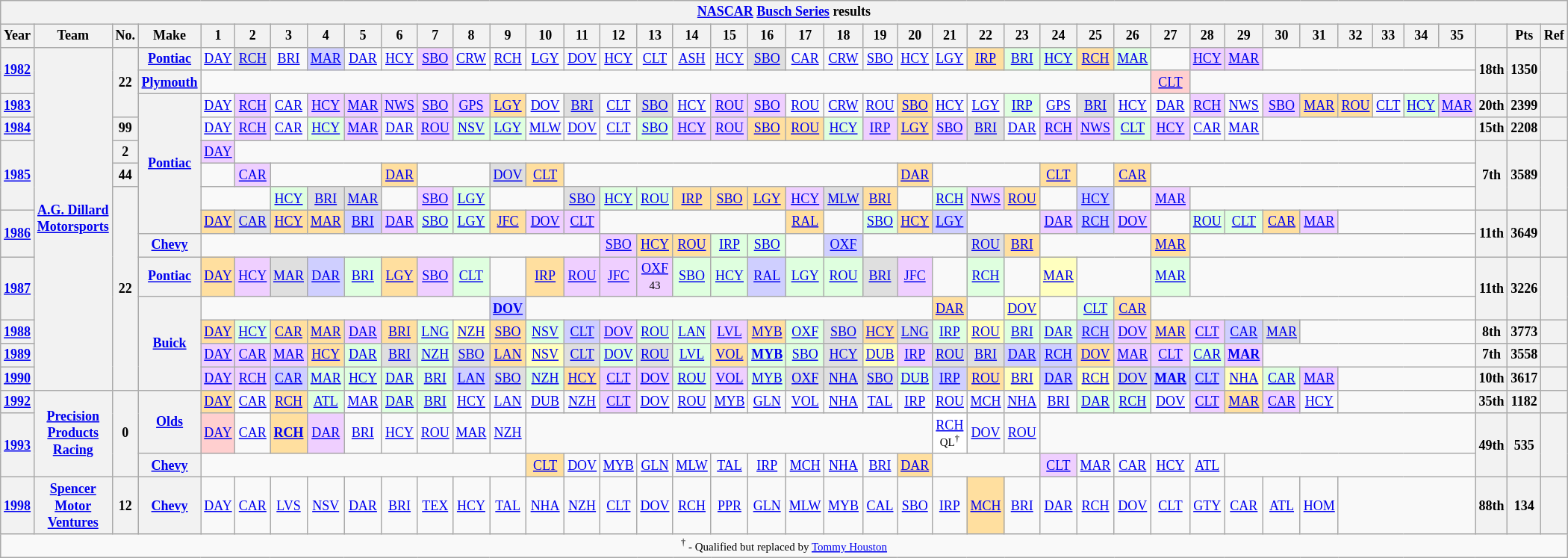<table class="wikitable" style="text-align:center; font-size:75%">
<tr>
<th colspan=42><a href='#'>NASCAR</a> <a href='#'>Busch Series</a> results</th>
</tr>
<tr>
<th>Year</th>
<th>Team</th>
<th>No.</th>
<th>Make</th>
<th>1</th>
<th>2</th>
<th>3</th>
<th>4</th>
<th>5</th>
<th>6</th>
<th>7</th>
<th>8</th>
<th>9</th>
<th>10</th>
<th>11</th>
<th>12</th>
<th>13</th>
<th>14</th>
<th>15</th>
<th>16</th>
<th>17</th>
<th>18</th>
<th>19</th>
<th>20</th>
<th>21</th>
<th>22</th>
<th>23</th>
<th>24</th>
<th>25</th>
<th>26</th>
<th>27</th>
<th>28</th>
<th>29</th>
<th>30</th>
<th>31</th>
<th>32</th>
<th>33</th>
<th>34</th>
<th>35</th>
<th></th>
<th>Pts</th>
<th>Ref</th>
</tr>
<tr>
<th rowspan=2><a href='#'>1982</a></th>
<th rowspan=14><a href='#'>A.G. Dillard Motorsports</a></th>
<th rowspan=3>22</th>
<th><a href='#'>Pontiac</a></th>
<td><a href='#'>DAY</a></td>
<td style="background:#DFDFDF;"><a href='#'>RCH</a><br></td>
<td><a href='#'>BRI</a></td>
<td style="background:#CFCFFF;"><a href='#'>MAR</a><br></td>
<td><a href='#'>DAR</a></td>
<td><a href='#'>HCY</a></td>
<td style="background:#EFCFFF;"><a href='#'>SBO</a><br></td>
<td><a href='#'>CRW</a></td>
<td><a href='#'>RCH</a></td>
<td><a href='#'>LGY</a></td>
<td><a href='#'>DOV</a></td>
<td><a href='#'>HCY</a></td>
<td><a href='#'>CLT</a></td>
<td><a href='#'>ASH</a></td>
<td><a href='#'>HCY</a></td>
<td style="background:#DFDFDF;"><a href='#'>SBO</a><br></td>
<td><a href='#'>CAR</a></td>
<td><a href='#'>CRW</a></td>
<td><a href='#'>SBO</a></td>
<td><a href='#'>HCY</a></td>
<td><a href='#'>LGY</a></td>
<td style="background:#FFDF9F;"><a href='#'>IRP</a><br></td>
<td style="background:#DFFFDF;"><a href='#'>BRI</a><br></td>
<td style="background:#DFFFDF;"><a href='#'>HCY</a><br></td>
<td style="background:#FFDF9F;"><a href='#'>RCH</a><br></td>
<td style="background:#DFFFDF;"><a href='#'>MAR</a><br></td>
<td></td>
<td style="background:#EFCFFF;"><a href='#'>HCY</a><br></td>
<td style="background:#EFCFFF;"><a href='#'>MAR</a><br></td>
<td colspan=6></td>
<th rowspan=2>18th</th>
<th rowspan=2>1350</th>
<th rowspan=2></th>
</tr>
<tr>
<th><a href='#'>Plymouth</a></th>
<td colspan=26></td>
<td style="background:#FFCFCF;"><a href='#'>CLT</a><br></td>
<td colspan=8></td>
</tr>
<tr>
<th><a href='#'>1983</a></th>
<th rowspan=6><a href='#'>Pontiac</a></th>
<td><a href='#'>DAY</a></td>
<td style="background:#EFCFFF;"><a href='#'>RCH</a><br></td>
<td><a href='#'>CAR</a></td>
<td style="background:#EFCFFF;"><a href='#'>HCY</a><br></td>
<td style="background:#EFCFFF;"><a href='#'>MAR</a><br></td>
<td style="background:#EFCFFF;"><a href='#'>NWS</a><br></td>
<td style="background:#EFCFFF;"><a href='#'>SBO</a><br></td>
<td style="background:#EFCFFF;"><a href='#'>GPS</a><br></td>
<td style="background:#FFDF9F;"><a href='#'>LGY</a><br></td>
<td><a href='#'>DOV</a></td>
<td style="background:#DFDFDF;"><a href='#'>BRI</a><br></td>
<td><a href='#'>CLT</a></td>
<td style="background:#DFDFDF;"><a href='#'>SBO</a><br></td>
<td><a href='#'>HCY</a></td>
<td style="background:#EFCFFF;"><a href='#'>ROU</a><br></td>
<td style="background:#EFCFFF;"><a href='#'>SBO</a><br></td>
<td><a href='#'>ROU</a></td>
<td><a href='#'>CRW</a></td>
<td><a href='#'>ROU</a></td>
<td style="background:#FFDF9F;"><a href='#'>SBO</a><br></td>
<td><a href='#'>HCY</a></td>
<td><a href='#'>LGY</a></td>
<td style="background:#DFFFDF;"><a href='#'>IRP</a><br></td>
<td><a href='#'>GPS</a></td>
<td style="background:#DFDFDF;"><a href='#'>BRI</a><br></td>
<td><a href='#'>HCY</a></td>
<td><a href='#'>DAR</a></td>
<td style="background:#EFCFFF;"><a href='#'>RCH</a><br></td>
<td><a href='#'>NWS</a></td>
<td style="background:#EFCFFF;"><a href='#'>SBO</a><br></td>
<td style="background:#FFDF9F;"><a href='#'>MAR</a><br></td>
<td style="background:#FFDF9F;"><a href='#'>ROU</a><br></td>
<td><a href='#'>CLT</a></td>
<td style="background:#DFFFDF;"><a href='#'>HCY</a><br></td>
<td style="background:#EFCFFF;"><a href='#'>MAR</a><br></td>
<th>20th</th>
<th>2399</th>
<th></th>
</tr>
<tr>
<th><a href='#'>1984</a></th>
<th>99</th>
<td><a href='#'>DAY</a></td>
<td style="background:#EFCFFF;"><a href='#'>RCH</a><br></td>
<td><a href='#'>CAR</a></td>
<td style="background:#DFFFDF;"><a href='#'>HCY</a><br></td>
<td style="background:#EFCFFF;"><a href='#'>MAR</a><br></td>
<td><a href='#'>DAR</a></td>
<td style="background:#EFCFFF;"><a href='#'>ROU</a><br></td>
<td style="background:#DFFFDF;"><a href='#'>NSV</a><br></td>
<td style="background:#DFFFDF;"><a href='#'>LGY</a><br></td>
<td><a href='#'>MLW</a></td>
<td><a href='#'>DOV</a></td>
<td><a href='#'>CLT</a></td>
<td style="background:#DFFFDF;"><a href='#'>SBO</a><br></td>
<td style="background:#EFCFFF;"><a href='#'>HCY</a><br></td>
<td style="background:#EFCFFF;"><a href='#'>ROU</a><br></td>
<td style="background:#FFDF9F;"><a href='#'>SBO</a><br></td>
<td style="background:#FFDF9F;"><a href='#'>ROU</a><br></td>
<td style="background:#DFFFDF;"><a href='#'>HCY</a><br></td>
<td style="background:#EFCFFF;"><a href='#'>IRP</a><br></td>
<td style="background:#FFDF9F;"><a href='#'>LGY</a><br></td>
<td style="background:#EFCFFF;"><a href='#'>SBO</a><br></td>
<td style="background:#DFDFDF;"><a href='#'>BRI</a><br></td>
<td><a href='#'>DAR</a></td>
<td style="background:#EFCFFF;"><a href='#'>RCH</a><br></td>
<td style="background:#EFCFFF;"><a href='#'>NWS</a><br></td>
<td style="background:#DFFFDF;"><a href='#'>CLT</a><br></td>
<td style="background:#EFCFFF;"><a href='#'>HCY</a><br></td>
<td><a href='#'>CAR</a></td>
<td><a href='#'>MAR</a></td>
<td colspan=6></td>
<th>15th</th>
<th>2208</th>
<th></th>
</tr>
<tr>
<th rowspan=3><a href='#'>1985</a></th>
<th>2</th>
<td style="background:#EFCFFF;"><a href='#'>DAY</a><br></td>
<td colspan=34></td>
<th rowspan=3>7th</th>
<th rowspan=3>3589</th>
<th rowspan=3></th>
</tr>
<tr>
<th>44</th>
<td></td>
<td style="background:#EFCFFF;"><a href='#'>CAR</a><br></td>
<td colspan=3></td>
<td style="background:#FFDF9F;"><a href='#'>DAR</a><br></td>
<td colspan=2></td>
<td style="background:#DFDFDF;"><a href='#'>DOV</a><br></td>
<td style="background:#FFDF9F;"><a href='#'>CLT</a><br></td>
<td colspan=9></td>
<td style="background:#FFDF9F;"><a href='#'>DAR</a><br></td>
<td colspan=3></td>
<td style="background:#FFDF9F;"><a href='#'>CLT</a><br></td>
<td></td>
<td style="background:#FFDF9F;"><a href='#'>CAR</a><br></td>
<td colspan=9></td>
</tr>
<tr>
<th rowspan=8>22</th>
<td colspan=2></td>
<td style="background:#DFFFDF;"><a href='#'>HCY</a><br></td>
<td style="background:#DFDFDF;"><a href='#'>BRI</a><br></td>
<td style="background:#DFDFDF;"><a href='#'>MAR</a><br></td>
<td></td>
<td style="background:#EFCFFF;"><a href='#'>SBO</a><br></td>
<td style="background:#DFFFDF;"><a href='#'>LGY</a><br></td>
<td colspan=2></td>
<td style="background:#DFDFDF;"><a href='#'>SBO</a><br></td>
<td style="background:#DFFFDF;"><a href='#'>HCY</a><br></td>
<td style="background:#DFFFDF;"><a href='#'>ROU</a><br></td>
<td style="background:#FFDF9F;"><a href='#'>IRP</a><br></td>
<td style="background:#FFDF9F;"><a href='#'>SBO</a><br></td>
<td style="background:#FFDF9F;"><a href='#'>LGY</a><br></td>
<td style="background:#EFCFFF;"><a href='#'>HCY</a><br></td>
<td style="background:#DFDFDF;"><a href='#'>MLW</a><br></td>
<td style="background:#FFDF9F;"><a href='#'>BRI</a><br></td>
<td></td>
<td style="background:#DFFFDF;"><a href='#'>RCH</a><br></td>
<td style="background:#EFCFFF;"><a href='#'>NWS</a><br></td>
<td style="background:#FFDF9F;"><a href='#'>ROU</a><br></td>
<td></td>
<td style="background:#CFCFFF;"><a href='#'>HCY</a><br></td>
<td></td>
<td style="background:#EFCFFF;"><a href='#'>MAR</a><br></td>
<td colspan=8></td>
</tr>
<tr>
<th rowspan=2><a href='#'>1986</a></th>
<td style="background:#FFDF9F;"><a href='#'>DAY</a><br></td>
<td style="background:#DFDFDF;"><a href='#'>CAR</a><br></td>
<td style="background:#FFDF9F;"><a href='#'>HCY</a><br></td>
<td style="background:#FFDF9F;"><a href='#'>MAR</a><br></td>
<td style="background:#CFCFFF;"><a href='#'>BRI</a><br></td>
<td style="background:#EFCFFF;"><a href='#'>DAR</a><br></td>
<td style="background:#DFFFDF;"><a href='#'>SBO</a><br></td>
<td style="background:#DFFFDF;"><a href='#'>LGY</a><br></td>
<td style="background:#FFDF9F;"><a href='#'>JFC</a><br></td>
<td style="background:#EFCFFF;"><a href='#'>DOV</a><br></td>
<td style="background:#EFCFFF;"><a href='#'>CLT</a><br></td>
<td colspan=5></td>
<td style="background:#FFDF9F;"><a href='#'>RAL</a><br></td>
<td></td>
<td style="background:#DFFFDF;"><a href='#'>SBO</a><br></td>
<td style="background:#FFDF9F;"><a href='#'>HCY</a><br></td>
<td style="background:#CFCFFF;"><a href='#'>LGY</a><br></td>
<td colspan=2></td>
<td style="background:#EFCFFF;"><a href='#'>DAR</a><br></td>
<td style="background:#CFCFFF;"><a href='#'>RCH</a><br></td>
<td style="background:#EFCFFF;"><a href='#'>DOV</a><br></td>
<td></td>
<td style="background:#DFFFDF;"><a href='#'>ROU</a><br></td>
<td style="background:#DFFFDF;"><a href='#'>CLT</a><br></td>
<td style="background:#FFDF9F;"><a href='#'>CAR</a><br></td>
<td style="background:#EFCFFF;"><a href='#'>MAR</a><br></td>
<td colspan=4></td>
<th rowspan=2>11th</th>
<th rowspan=2>3649</th>
<th rowspan=2></th>
</tr>
<tr>
<th><a href='#'>Chevy</a></th>
<td colspan=11></td>
<td style="background:#EFCFFF;"><a href='#'>SBO</a><br></td>
<td style="background:#FFDF9F;"><a href='#'>HCY</a><br></td>
<td style="background:#FFDF9F;"><a href='#'>ROU</a><br></td>
<td style="background:#DFFFDF;"><a href='#'>IRP</a><br></td>
<td style="background:#DFFFDF;"><a href='#'>SBO</a><br></td>
<td></td>
<td style="background:#CFCFFF;"><a href='#'>OXF</a><br></td>
<td colspan=3></td>
<td style="background:#DFDFDF;"><a href='#'>ROU</a><br></td>
<td style="background:#FFDF9F;"><a href='#'>BRI</a><br></td>
<td colspan=3></td>
<td style="background:#FFDF9F;"><a href='#'>MAR</a><br></td>
<td colspan=8></td>
</tr>
<tr>
<th rowspan=2><a href='#'>1987</a></th>
<th><a href='#'>Pontiac</a></th>
<td style="background:#FFDF9F;"><a href='#'>DAY</a><br></td>
<td style="background:#EFCFFF;"><a href='#'>HCY</a><br></td>
<td style="background:#DFDFDF;"><a href='#'>MAR</a><br></td>
<td style="background:#CFCFFF;"><a href='#'>DAR</a><br></td>
<td style="background:#DFFFDF;"><a href='#'>BRI</a><br></td>
<td style="background:#FFDF9F;"><a href='#'>LGY</a><br></td>
<td style="background:#EFCFFF;"><a href='#'>SBO</a><br></td>
<td style="background:#DFFFDF;"><a href='#'>CLT</a><br></td>
<td></td>
<td style="background:#FFDF9F;"><a href='#'>IRP</a><br></td>
<td style="background:#EFCFFF;"><a href='#'>ROU</a><br></td>
<td style="background:#EFCFFF;"><a href='#'>JFC</a><br></td>
<td style="background:#EFCFFF;"><a href='#'>OXF</a><br><small>43</small></td>
<td style="background:#DFFFDF;"><a href='#'>SBO</a><br></td>
<td style="background:#DFFFDF;"><a href='#'>HCY</a><br></td>
<td style="background:#CFCFFF;"><a href='#'>RAL</a><br></td>
<td style="background:#DFFFDF;"><a href='#'>LGY</a><br></td>
<td style="background:#DFFFDF;"><a href='#'>ROU</a><br></td>
<td style="background:#DFDFDF;"><a href='#'>BRI</a><br></td>
<td style="background:#EFCFFF;"><a href='#'>JFC</a><br></td>
<td></td>
<td style="background:#DFFFDF;"><a href='#'>RCH</a><br></td>
<td></td>
<td style="background:#FFFFBF;"><a href='#'>MAR</a><br></td>
<td colspan=2></td>
<td style="background:#DFFFDF;"><a href='#'>MAR</a><br></td>
<td colspan=8></td>
<th rowspan=2>11th</th>
<th rowspan=2>3226</th>
<th rowspan=2></th>
</tr>
<tr>
<th rowspan=4><a href='#'>Buick</a></th>
<td colspan=8></td>
<td style="background:#CFCFFF;"><strong><a href='#'>DOV</a></strong><br></td>
<td colspan=11></td>
<td style="background:#FFDF9F;"><a href='#'>DAR</a><br></td>
<td></td>
<td style="background:#FFFFBF;"><a href='#'>DOV</a><br></td>
<td></td>
<td style="background:#DFFFDF;"><a href='#'>CLT</a><br></td>
<td style="background:#FFDF9F;"><a href='#'>CAR</a><br></td>
<td colspan=9></td>
</tr>
<tr>
<th><a href='#'>1988</a></th>
<td style="background:#FFDF9F;"><a href='#'>DAY</a><br></td>
<td style="background:#DFFFDF;"><a href='#'>HCY</a><br></td>
<td style="background:#FFDF9F;"><a href='#'>CAR</a><br></td>
<td style="background:#FFDF9F;"><a href='#'>MAR</a><br></td>
<td style="background:#EFCFFF;"><a href='#'>DAR</a><br></td>
<td style="background:#FFDF9F;"><a href='#'>BRI</a><br></td>
<td style="background:#DFFFDF;"><a href='#'>LNG</a><br></td>
<td style="background:#FFFFBF;"><a href='#'>NZH</a><br></td>
<td style="background:#FFDF9F;"><a href='#'>SBO</a><br></td>
<td style="background:#DFFFDF;"><a href='#'>NSV</a><br></td>
<td style="background:#CFCFFF;"><a href='#'>CLT</a><br></td>
<td style="background:#EFCFFF;"><a href='#'>DOV</a><br></td>
<td style="background:#DFFFDF;"><a href='#'>ROU</a><br></td>
<td style="background:#DFFFDF;"><a href='#'>LAN</a><br></td>
<td style="background:#EFCFFF;"><a href='#'>LVL</a><br></td>
<td style="background:#FFDF9F;"><a href='#'>MYB</a><br></td>
<td style="background:#DFFFDF;"><a href='#'>OXF</a><br></td>
<td style="background:#DFDFDF;"><a href='#'>SBO</a><br></td>
<td style="background:#FFDF9F;"><a href='#'>HCY</a><br></td>
<td style="background:#DFDFDF;"><a href='#'>LNG</a><br></td>
<td style="background:#DFFFDF;"><a href='#'>IRP</a><br></td>
<td style="background:#FFFFBF;"><a href='#'>ROU</a><br></td>
<td style="background:#DFFFDF;"><a href='#'>BRI</a><br></td>
<td style="background:#DFFFDF;"><a href='#'>DAR</a><br></td>
<td style="background:#CFCFFF;"><a href='#'>RCH</a><br></td>
<td style="background:#EFCFFF;"><a href='#'>DOV</a><br></td>
<td style="background:#FFDF9F;"><a href='#'>MAR</a><br></td>
<td style="background:#EFCFFF;"><a href='#'>CLT</a><br></td>
<td style="background:#CFCFFF;"><a href='#'>CAR</a><br></td>
<td style="background:#DFDFDF;"><a href='#'>MAR</a><br></td>
<td colspan=5></td>
<th>8th</th>
<th>3773</th>
<th></th>
</tr>
<tr>
<th><a href='#'>1989</a></th>
<td style="background:#EFCFFF;"><a href='#'>DAY</a><br></td>
<td style="background:#EFCFFF;"><a href='#'>CAR</a><br></td>
<td style="background:#EFCFFF;"><a href='#'>MAR</a><br></td>
<td style="background:#FFDF9F;"><a href='#'>HCY</a><br></td>
<td style="background:#DFFFDF;"><a href='#'>DAR</a><br></td>
<td style="background:#DFDFDF;"><a href='#'>BRI</a><br></td>
<td style="background:#DFFFDF;"><a href='#'>NZH</a><br></td>
<td style="background:#DFDFDF;"><a href='#'>SBO</a><br></td>
<td style="background:#FFDF9F;"><a href='#'>LAN</a><br></td>
<td style="background:#FFFFBF;"><a href='#'>NSV</a><br></td>
<td style="background:#DFDFDF;"><a href='#'>CLT</a><br></td>
<td style="background:#DFFFDF;"><a href='#'>DOV</a><br></td>
<td style="background:#DFDFDF;"><a href='#'>ROU</a><br></td>
<td style="background:#DFFFDF;"><a href='#'>LVL</a><br></td>
<td style="background:#FFDF9F;"><a href='#'>VOL</a><br></td>
<td style="background:#DFFFDF;"><strong><a href='#'>MYB</a></strong><br></td>
<td style="background:#DFFFDF;"><a href='#'>SBO</a><br></td>
<td style="background:#DFDFDF;"><a href='#'>HCY</a><br></td>
<td style="background:#FFFFBF;"><a href='#'>DUB</a><br></td>
<td style="background:#EFCFFF;"><a href='#'>IRP</a><br></td>
<td style="background:#DFDFDF;"><a href='#'>ROU</a><br></td>
<td style="background:#DFDFDF;"><a href='#'>BRI</a><br></td>
<td style="background:#CFCFFF;"><a href='#'>DAR</a><br></td>
<td style="background:#CFCFFF;"><a href='#'>RCH</a><br></td>
<td style="background:#FFDF9F;"><a href='#'>DOV</a><br></td>
<td style="background:#EFCFFF;"><a href='#'>MAR</a><br></td>
<td style="background:#EFCFFF;"><a href='#'>CLT</a><br></td>
<td style="background:#DFFFDF;"><a href='#'>CAR</a><br></td>
<td style="background:#EFCFFF;"><strong><a href='#'>MAR</a></strong><br></td>
<td colspan=6></td>
<th>7th</th>
<th>3558</th>
<th></th>
</tr>
<tr>
<th><a href='#'>1990</a></th>
<td style="background:#EFCFFF;"><a href='#'>DAY</a><br></td>
<td style="background:#EFCFFF;"><a href='#'>RCH</a><br></td>
<td style="background:#CFCFFF;"><a href='#'>CAR</a><br></td>
<td style="background:#DFFFDF;"><a href='#'>MAR</a><br></td>
<td style="background:#DFFFDF;"><a href='#'>HCY</a><br></td>
<td style="background:#DFFFDF;"><a href='#'>DAR</a><br></td>
<td style="background:#DFFFDF;"><a href='#'>BRI</a><br></td>
<td style="background:#CFCFFF;"><a href='#'>LAN</a><br></td>
<td style="background:#DFDFDF;"><a href='#'>SBO</a><br></td>
<td style="background:#DFFFDF;"><a href='#'>NZH</a><br></td>
<td style="background:#FFDF9F;"><a href='#'>HCY</a><br></td>
<td style="background:#EFCFFF;"><a href='#'>CLT</a><br></td>
<td style="background:#EFCFFF;"><a href='#'>DOV</a><br></td>
<td style="background:#DFFFDF;"><a href='#'>ROU</a><br></td>
<td style="background:#EFCFFF;"><a href='#'>VOL</a><br></td>
<td style="background:#DFFFDF;"><a href='#'>MYB</a><br></td>
<td style="background:#DFDFDF;"><a href='#'>OXF</a><br></td>
<td style="background:#DFDFDF;"><a href='#'>NHA</a><br></td>
<td style="background:#DFDFDF;"><a href='#'>SBO</a><br></td>
<td style="background:#DFFFDF;"><a href='#'>DUB</a><br></td>
<td style="background:#CFCFFF;"><a href='#'>IRP</a><br></td>
<td style="background:#FFDF9F;"><a href='#'>ROU</a><br></td>
<td style="background:#FFFFBF;"><a href='#'>BRI</a><br></td>
<td style="background:#CFCFFF;"><a href='#'>DAR</a><br></td>
<td style="background:#FFFFBF;"><a href='#'>RCH</a><br></td>
<td style="background:#DFDFDF;"><a href='#'>DOV</a><br></td>
<td style="background:#CFCFFF;"><strong><a href='#'>MAR</a></strong><br></td>
<td style="background:#CFCFFF;"><a href='#'>CLT</a><br></td>
<td style="background:#FFFFBF;"><a href='#'>NHA</a><br></td>
<td style="background:#DFFFDF;"><a href='#'>CAR</a><br></td>
<td style="background:#EFCFFF;"><a href='#'>MAR</a><br></td>
<td colspan=4></td>
<th>10th</th>
<th>3617</th>
<th></th>
</tr>
<tr>
<th><a href='#'>1992</a></th>
<th rowspan=3><a href='#'>Precision Products Racing</a></th>
<th rowspan=3>0</th>
<th rowspan=2><a href='#'>Olds</a></th>
<td style="background:#FFDF9F;"><a href='#'>DAY</a><br></td>
<td><a href='#'>CAR</a></td>
<td style="background:#FFDF9F;"><a href='#'>RCH</a><br></td>
<td style="background:#DFFFDF;"><a href='#'>ATL</a><br></td>
<td><a href='#'>MAR</a></td>
<td style="background:#DFFFDF;"><a href='#'>DAR</a><br></td>
<td style="background:#DFFFDF;"><a href='#'>BRI</a><br></td>
<td><a href='#'>HCY</a></td>
<td><a href='#'>LAN</a></td>
<td><a href='#'>DUB</a></td>
<td><a href='#'>NZH</a></td>
<td style="background:#EFCFFF;"><a href='#'>CLT</a><br></td>
<td><a href='#'>DOV</a></td>
<td><a href='#'>ROU</a></td>
<td><a href='#'>MYB</a></td>
<td><a href='#'>GLN</a></td>
<td><a href='#'>VOL</a></td>
<td><a href='#'>NHA</a></td>
<td><a href='#'>TAL</a></td>
<td><a href='#'>IRP</a></td>
<td><a href='#'>ROU</a></td>
<td><a href='#'>MCH</a></td>
<td><a href='#'>NHA</a></td>
<td><a href='#'>BRI</a></td>
<td style="background:#DFFFDF;"><a href='#'>DAR</a><br></td>
<td style="background:#DFFFDF;"><a href='#'>RCH</a><br></td>
<td><a href='#'>DOV</a></td>
<td style="background:#EFCFFF;"><a href='#'>CLT</a><br></td>
<td style="background:#FFDF9F;"><a href='#'>MAR</a><br></td>
<td style="background:#EFCFFF;"><a href='#'>CAR</a><br></td>
<td><a href='#'>HCY</a></td>
<td colspan=4></td>
<th>35th</th>
<th>1182</th>
<th></th>
</tr>
<tr>
<th rowspan=2><a href='#'>1993</a></th>
<td style="background:#FFCFCF;"><a href='#'>DAY</a><br></td>
<td><a href='#'>CAR</a></td>
<td style="background:#FFDF9F;"><strong><a href='#'>RCH</a></strong><br></td>
<td style="background:#EFCFFF;"><a href='#'>DAR</a><br></td>
<td><a href='#'>BRI</a></td>
<td><a href='#'>HCY</a></td>
<td><a href='#'>ROU</a></td>
<td><a href='#'>MAR</a></td>
<td><a href='#'>NZH</a></td>
<td colspan=11></td>
<td style="background:#FFFFFF;"><a href='#'>RCH</a><br><small>QL<sup>†</sup></small></td>
<td><a href='#'>DOV</a></td>
<td><a href='#'>ROU</a></td>
<td colspan=12></td>
<th rowspan=2>49th</th>
<th rowspan=2>535</th>
<th rowspan=2></th>
</tr>
<tr>
<th><a href='#'>Chevy</a></th>
<td colspan=9></td>
<td style="background:#FFDF9F;"><a href='#'>CLT</a><br></td>
<td><a href='#'>DOV</a></td>
<td><a href='#'>MYB</a></td>
<td><a href='#'>GLN</a></td>
<td><a href='#'>MLW</a></td>
<td><a href='#'>TAL</a></td>
<td><a href='#'>IRP</a></td>
<td><a href='#'>MCH</a></td>
<td><a href='#'>NHA</a></td>
<td><a href='#'>BRI</a></td>
<td style="background:#FFDF9F;"><a href='#'>DAR</a><br></td>
<td colspan=3></td>
<td style="background:#EFCFFF;"><a href='#'>CLT</a><br></td>
<td><a href='#'>MAR</a></td>
<td><a href='#'>CAR</a></td>
<td><a href='#'>HCY</a></td>
<td><a href='#'>ATL</a></td>
<td colspan=7></td>
</tr>
<tr>
<th><a href='#'>1998</a></th>
<th><a href='#'>Spencer Motor Ventures</a></th>
<th>12</th>
<th><a href='#'>Chevy</a></th>
<td><a href='#'>DAY</a></td>
<td><a href='#'>CAR</a></td>
<td><a href='#'>LVS</a></td>
<td><a href='#'>NSV</a></td>
<td><a href='#'>DAR</a></td>
<td><a href='#'>BRI</a></td>
<td><a href='#'>TEX</a></td>
<td><a href='#'>HCY</a></td>
<td><a href='#'>TAL</a></td>
<td><a href='#'>NHA</a></td>
<td><a href='#'>NZH</a></td>
<td><a href='#'>CLT</a></td>
<td><a href='#'>DOV</a></td>
<td><a href='#'>RCH</a></td>
<td><a href='#'>PPR</a></td>
<td><a href='#'>GLN</a></td>
<td><a href='#'>MLW</a></td>
<td><a href='#'>MYB</a></td>
<td><a href='#'>CAL</a></td>
<td><a href='#'>SBO</a></td>
<td><a href='#'>IRP</a></td>
<td style="background:#FFDF9F;"><a href='#'>MCH</a><br></td>
<td><a href='#'>BRI</a></td>
<td><a href='#'>DAR</a></td>
<td><a href='#'>RCH</a></td>
<td><a href='#'>DOV</a></td>
<td><a href='#'>CLT</a></td>
<td><a href='#'>GTY</a></td>
<td><a href='#'>CAR</a></td>
<td><a href='#'>ATL</a></td>
<td><a href='#'>HOM</a></td>
<td colspan=4></td>
<th>88th</th>
<th>134</th>
<th></th>
</tr>
<tr>
<td colspan=42><small><sup>†</sup> - Qualified but replaced by <a href='#'>Tommy Houston</a></small></td>
</tr>
</table>
